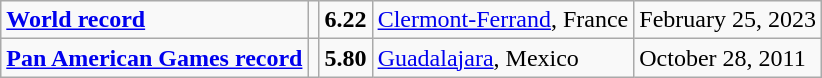<table class="wikitable">
<tr>
<td><strong><a href='#'>World record</a></strong></td>
<td></td>
<td><strong>6.22</strong></td>
<td><a href='#'>Clermont-Ferrand</a>, France</td>
<td>February 25, 2023</td>
</tr>
<tr>
<td><strong><a href='#'>Pan American Games record</a></strong></td>
<td></td>
<td><strong>5.80</strong></td>
<td><a href='#'>Guadalajara</a>, Mexico</td>
<td>October 28, 2011</td>
</tr>
</table>
